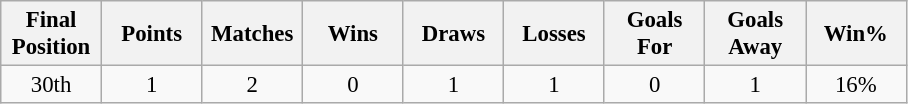<table class="wikitable" style="font-size: 95%; text-align: center;">
<tr>
<th width=60>Final Position</th>
<th width=60>Points</th>
<th width=60>Matches</th>
<th width=60>Wins</th>
<th width=60>Draws</th>
<th width=60>Losses</th>
<th width=60>Goals For</th>
<th width=60>Goals Away</th>
<th width=60>Win%</th>
</tr>
<tr>
<td>30th</td>
<td>1</td>
<td>2</td>
<td>0</td>
<td>1</td>
<td>1</td>
<td>0</td>
<td>1</td>
<td>16%</td>
</tr>
</table>
